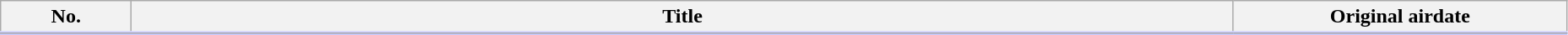<table class="wikitable" width="98%" style="background:#FFF;">
<tr style="border-bottom:3px solid #CCF">
<th style="width:6em;">No.</th>
<th>Title</th>
<th style="width:16em;">Original airdate</th>
</tr>
<tr>
</tr>
</table>
